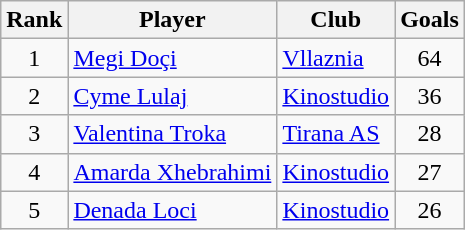<table class="wikitable" style="text-align:center">
<tr>
<th>Rank</th>
<th>Player</th>
<th>Club</th>
<th>Goals</th>
</tr>
<tr>
<td rowspan=1>1</td>
<td align="left"> <a href='#'>Megi Doçi</a></td>
<td align="left"><a href='#'>Vllaznia</a></td>
<td rowspan=1>64</td>
</tr>
<tr>
<td rowspan=1>2</td>
<td align="left"> <a href='#'>Cyme Lulaj</a></td>
<td align="left"><a href='#'>Kinostudio</a></td>
<td rowspan=1>36</td>
</tr>
<tr>
<td rowspan=1>3</td>
<td align="left"> <a href='#'>Valentina Troka</a></td>
<td align="left"><a href='#'>Tirana AS</a></td>
<td rowspan=1>28</td>
</tr>
<tr>
<td rowspan=1>4</td>
<td align="left"> <a href='#'>Amarda Xhebrahimi</a></td>
<td align="left"><a href='#'>Kinostudio</a></td>
<td rowspan=1>27</td>
</tr>
<tr>
<td rowspan=1>5</td>
<td align="left"> <a href='#'>Denada Loci</a></td>
<td align="left"><a href='#'>Kinostudio</a></td>
<td rowspan=1>26</td>
</tr>
</table>
